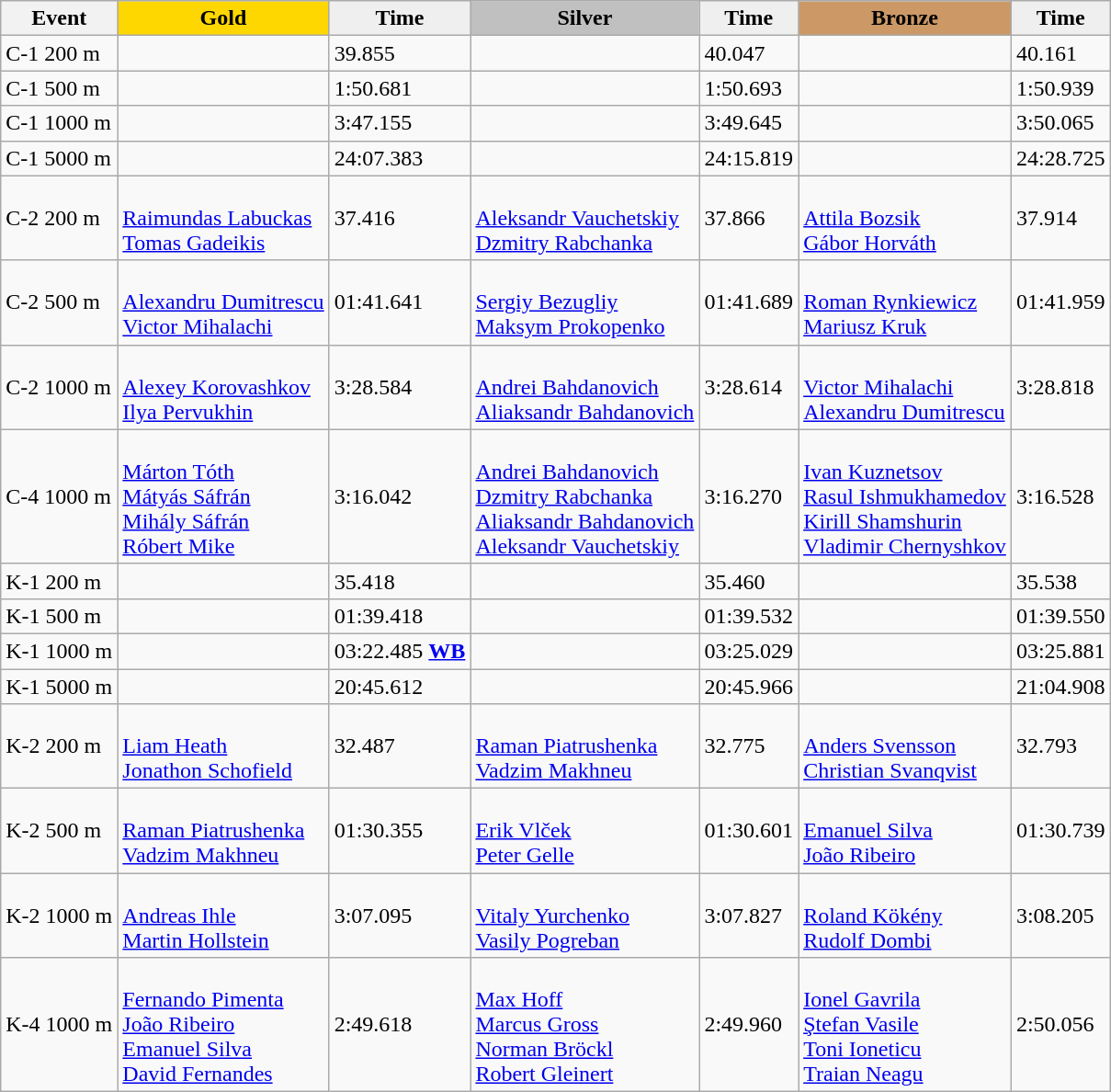<table class="wikitable">
<tr>
<th>Event</th>
<td align=center bgcolor="gold"><strong>Gold</strong></td>
<td align=center bgcolor="EFEFEF"><strong>Time</strong></td>
<td align=center bgcolor="silver"><strong>Silver</strong></td>
<td align=center bgcolor="EFEFEF"><strong>Time</strong></td>
<td align=center bgcolor="CC9966"><strong>Bronze</strong></td>
<td align=center bgcolor="EFEFEF"><strong>Time</strong></td>
</tr>
<tr>
<td>C-1 200 m</td>
<td></td>
<td>39.855</td>
<td></td>
<td>40.047</td>
<td></td>
<td>40.161</td>
</tr>
<tr>
<td>C-1 500 m</td>
<td></td>
<td>1:50.681</td>
<td></td>
<td>1:50.693</td>
<td></td>
<td>1:50.939</td>
</tr>
<tr>
<td>C-1 1000 m</td>
<td></td>
<td>3:47.155</td>
<td></td>
<td>3:49.645</td>
<td></td>
<td>3:50.065</td>
</tr>
<tr>
<td>C-1 5000 m</td>
<td></td>
<td>24:07.383</td>
<td></td>
<td>24:15.819</td>
<td></td>
<td>24:28.725</td>
</tr>
<tr>
<td>C-2 200 m</td>
<td><br><a href='#'>Raimundas Labuckas</a><br><a href='#'>Tomas Gadeikis</a></td>
<td>37.416</td>
<td><br><a href='#'>Aleksandr Vauchetskiy</a><br><a href='#'>Dzmitry Rabchanka</a></td>
<td>37.866</td>
<td><br><a href='#'>Attila Bozsik</a><br><a href='#'>Gábor Horváth</a></td>
<td>37.914</td>
</tr>
<tr>
<td>C-2 500 m</td>
<td><br><a href='#'>Alexandru Dumitrescu</a><br><a href='#'>Victor Mihalachi</a></td>
<td>01:41.641</td>
<td><br><a href='#'>Sergiy Bezugliy</a><br><a href='#'>Maksym Prokopenko</a></td>
<td>01:41.689</td>
<td><br><a href='#'>Roman Rynkiewicz</a><br><a href='#'>Mariusz Kruk</a></td>
<td>01:41.959</td>
</tr>
<tr>
<td>C-2 1000 m</td>
<td><br><a href='#'>Alexey Korovashkov</a><br><a href='#'>Ilya Pervukhin</a></td>
<td>3:28.584</td>
<td><br><a href='#'>Andrei Bahdanovich</a><br><a href='#'>Aliaksandr Bahdanovich</a></td>
<td>3:28.614</td>
<td><br><a href='#'>Victor Mihalachi</a><br><a href='#'>Alexandru Dumitrescu</a></td>
<td>3:28.818</td>
</tr>
<tr>
<td>C-4 1000 m</td>
<td><br><a href='#'>Márton Tóth</a><br><a href='#'>Mátyás Sáfrán</a><br><a href='#'>Mihály Sáfrán</a><br><a href='#'>Róbert Mike</a></td>
<td>3:16.042</td>
<td><br><a href='#'>Andrei Bahdanovich</a><br><a href='#'>Dzmitry Rabchanka</a><br><a href='#'>Aliaksandr Bahdanovich</a><br><a href='#'>Aleksandr Vauchetskiy</a></td>
<td>3:16.270</td>
<td><br><a href='#'>Ivan Kuznetsov</a><br><a href='#'>Rasul Ishmukhamedov</a><br><a href='#'>Kirill Shamshurin</a><br><a href='#'>Vladimir Chernyshkov</a></td>
<td>3:16.528</td>
</tr>
<tr>
<td>K-1 200 m</td>
<td></td>
<td>35.418</td>
<td></td>
<td>35.460</td>
<td></td>
<td>35.538</td>
</tr>
<tr>
<td>K-1 500 m</td>
<td></td>
<td>01:39.418</td>
<td></td>
<td>01:39.532</td>
<td></td>
<td>01:39.550</td>
</tr>
<tr>
<td>K-1 1000 m</td>
<td></td>
<td>03:22.485 <strong><a href='#'>WB</a></strong></td>
<td></td>
<td>03:25.029</td>
<td></td>
<td>03:25.881</td>
</tr>
<tr>
<td>K-1 5000 m</td>
<td></td>
<td>20:45.612</td>
<td></td>
<td>20:45.966</td>
<td></td>
<td>21:04.908</td>
</tr>
<tr>
<td>K-2 200 m</td>
<td><br><a href='#'>Liam Heath</a><br><a href='#'>Jonathon Schofield</a></td>
<td>32.487</td>
<td><br><a href='#'>Raman Piatrushenka</a><br><a href='#'>Vadzim Makhneu</a></td>
<td>32.775</td>
<td><br><a href='#'>Anders Svensson</a><br><a href='#'>Christian Svanqvist</a></td>
<td>32.793</td>
</tr>
<tr>
<td>K-2 500 m</td>
<td><br><a href='#'>Raman Piatrushenka</a><br><a href='#'>Vadzim Makhneu</a></td>
<td>01:30.355</td>
<td><br><a href='#'>Erik Vlček</a><br><a href='#'>Peter Gelle</a></td>
<td>01:30.601</td>
<td><br><a href='#'>Emanuel Silva</a><br><a href='#'>João Ribeiro</a></td>
<td>01:30.739</td>
</tr>
<tr>
<td>K-2 1000 m</td>
<td><br><a href='#'>Andreas Ihle</a><br><a href='#'>Martin Hollstein</a></td>
<td>3:07.095</td>
<td><br><a href='#'>Vitaly Yurchenko</a><br><a href='#'>Vasily Pogreban</a></td>
<td>3:07.827</td>
<td><br><a href='#'>Roland Kökény</a><br><a href='#'>Rudolf Dombi</a></td>
<td>3:08.205</td>
</tr>
<tr>
<td>K-4 1000 m</td>
<td><br><a href='#'>Fernando Pimenta</a><br><a href='#'>João Ribeiro</a><br><a href='#'>Emanuel Silva</a><br><a href='#'>David Fernandes</a></td>
<td>2:49.618</td>
<td><br><a href='#'>Max Hoff</a><br><a href='#'>Marcus Gross</a><br><a href='#'>Norman Bröckl</a><br><a href='#'>Robert Gleinert</a></td>
<td>2:49.960</td>
<td><br><a href='#'>Ionel Gavrila</a><br><a href='#'>Ştefan Vasile</a><br><a href='#'>Toni Ioneticu</a><br><a href='#'>Traian Neagu</a></td>
<td>2:50.056</td>
</tr>
</table>
